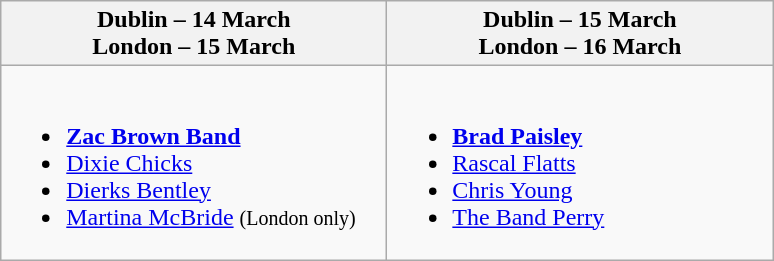<table class="wikitable">
<tr>
<th scope="col" style="width: 250px;">Dublin – 14 March<br>London – 15 March</th>
<th scope="col" style="width: 250px;">Dublin – 15 March<br>London – 16 March</th>
</tr>
<tr style="vertical-align: top;">
<td><br><ul><li><strong><a href='#'>Zac Brown Band</a></strong></li><li><a href='#'>Dixie Chicks</a></li><li><a href='#'>Dierks Bentley</a></li><li><a href='#'>Martina McBride</a> <small>(London only)</small></li></ul></td>
<td><br><ul><li><strong><a href='#'>Brad Paisley</a></strong></li><li><a href='#'>Rascal Flatts</a></li><li><a href='#'>Chris Young</a></li><li><a href='#'>The Band Perry</a></li></ul></td>
</tr>
</table>
